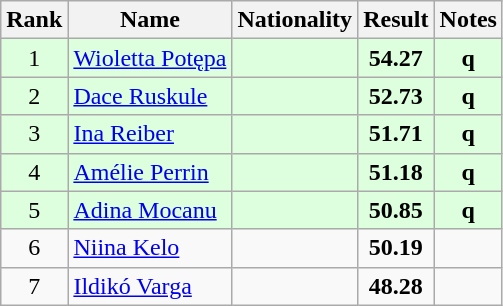<table class="wikitable sortable" style="text-align:center">
<tr>
<th>Rank</th>
<th>Name</th>
<th>Nationality</th>
<th>Result</th>
<th>Notes</th>
</tr>
<tr bgcolor=ddffdd>
<td>1</td>
<td align=left><a href='#'>Wioletta Potępa</a></td>
<td align=left></td>
<td><strong>54.27</strong></td>
<td><strong>q</strong></td>
</tr>
<tr bgcolor=ddffdd>
<td>2</td>
<td align=left><a href='#'>Dace Ruskule</a></td>
<td align=left></td>
<td><strong>52.73</strong></td>
<td><strong>q</strong></td>
</tr>
<tr bgcolor=ddffdd>
<td>3</td>
<td align=left><a href='#'>Ina Reiber</a></td>
<td align=left></td>
<td><strong>51.71</strong></td>
<td><strong>q</strong></td>
</tr>
<tr bgcolor=ddffdd>
<td>4</td>
<td align=left><a href='#'>Amélie Perrin</a></td>
<td align=left></td>
<td><strong>51.18</strong></td>
<td><strong>q</strong></td>
</tr>
<tr bgcolor=ddffdd>
<td>5</td>
<td align=left><a href='#'>Adina Mocanu</a></td>
<td align=left></td>
<td><strong>50.85</strong></td>
<td><strong>q</strong></td>
</tr>
<tr>
<td>6</td>
<td align=left><a href='#'>Niina Kelo</a></td>
<td align=left></td>
<td><strong>50.19</strong></td>
<td></td>
</tr>
<tr>
<td>7</td>
<td align=left><a href='#'>Ildikó Varga</a></td>
<td align=left></td>
<td><strong>48.28</strong></td>
<td></td>
</tr>
</table>
